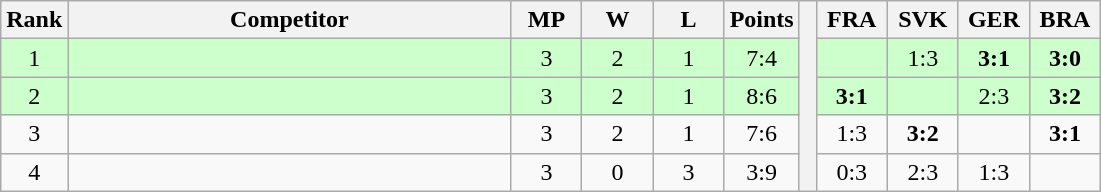<table class="wikitable" style="text-align:center">
<tr>
<th>Rank</th>
<th style="width:18em">Competitor</th>
<th style="width:2.5em">MP</th>
<th style="width:2.5em">W</th>
<th style="width:2.5em">L</th>
<th>Points</th>
<th rowspan="5"> </th>
<th style="width:2.5em">FRA</th>
<th style="width:2.5em">SVK</th>
<th style="width:2.5em">GER</th>
<th style="width:2.5em">BRA</th>
</tr>
<tr style="background:#cfc;">
<td>1</td>
<td style="text-align:left"></td>
<td>3</td>
<td>2</td>
<td>1</td>
<td>7:4</td>
<td></td>
<td>1:3</td>
<td><strong>3:1</strong></td>
<td><strong>3:0</strong></td>
</tr>
<tr style="background:#cfc;">
<td>2</td>
<td style="text-align:left"></td>
<td>3</td>
<td>2</td>
<td>1</td>
<td>8:6</td>
<td><strong>3:1</strong></td>
<td></td>
<td>2:3</td>
<td><strong>3:2</strong></td>
</tr>
<tr>
<td>3</td>
<td style="text-align:left"></td>
<td>3</td>
<td>2</td>
<td>1</td>
<td>7:6</td>
<td>1:3</td>
<td><strong>3:2</strong></td>
<td></td>
<td><strong>3:1</strong></td>
</tr>
<tr>
<td>4</td>
<td style="text-align:left"></td>
<td>3</td>
<td>0</td>
<td>3</td>
<td>3:9</td>
<td>0:3</td>
<td>2:3</td>
<td>1:3</td>
<td></td>
</tr>
</table>
